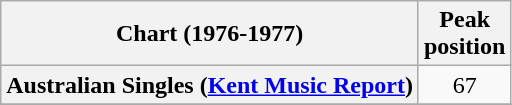<table class="wikitable sortable plainrowheaders" style="text-align:center">
<tr>
<th>Chart (1976-1977)</th>
<th>Peak<br>position</th>
</tr>
<tr>
<th scope="row">Australian Singles (<a href='#'>Kent Music Report</a>)</th>
<td align="center">67</td>
</tr>
<tr>
</tr>
<tr>
</tr>
<tr>
</tr>
</table>
